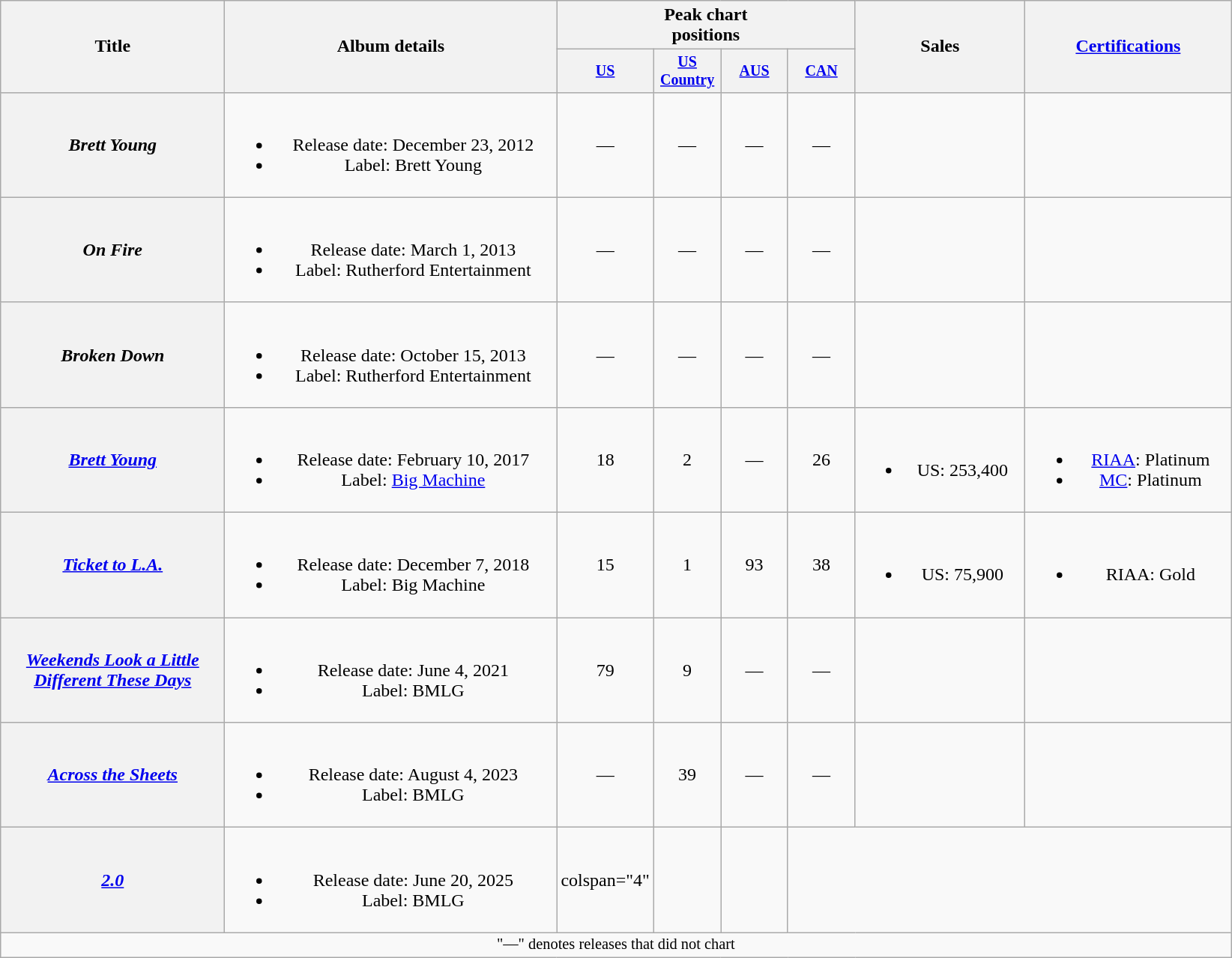<table class="wikitable plainrowheaders" style="text-align:center;">
<tr>
<th rowspan="2" scope="col" style="width:12em;">Title</th>
<th rowspan="2" scope="col" style="width:18em;">Album details</th>
<th colspan="4" scope="col">Peak chart<br>positions</th>
<th rowspan="2" scope="col" style="width:9em;">Sales</th>
<th rowspan="2" scope="col" style="width:11em;"><a href='#'>Certifications</a></th>
</tr>
<tr style="font-size:smaller;">
<th scope="col" style="width:4em;"><a href='#'>US</a><br></th>
<th scope="col" style="width:4em;"><a href='#'>US Country</a><br></th>
<th scope="col" style="width:4em;"><a href='#'>AUS</a><br></th>
<th scope="col" style="width:4em;"><a href='#'>CAN</a><br></th>
</tr>
<tr>
<th scope="row"><em>Brett Young</em></th>
<td><br><ul><li>Release date: December 23, 2012</li><li>Label: Brett Young</li></ul></td>
<td>—</td>
<td>—</td>
<td>—</td>
<td>—</td>
<td></td>
<td></td>
</tr>
<tr>
<th scope="row"><em>On Fire</em></th>
<td><br><ul><li>Release date: March 1, 2013</li><li>Label: Rutherford Entertainment</li></ul></td>
<td>—</td>
<td>—</td>
<td>—</td>
<td>—</td>
<td></td>
<td></td>
</tr>
<tr>
<th scope="row"><em>Broken Down</em></th>
<td><br><ul><li>Release date: October 15, 2013</li><li>Label: Rutherford Entertainment</li></ul></td>
<td>—</td>
<td>—</td>
<td>—</td>
<td>—</td>
<td></td>
<td></td>
</tr>
<tr>
<th scope="row"><em><a href='#'>Brett Young</a></em></th>
<td><br><ul><li>Release date: February 10, 2017</li><li>Label: <a href='#'>Big Machine</a></li></ul></td>
<td>18</td>
<td>2</td>
<td>—</td>
<td>26</td>
<td><br><ul><li>US: 253,400</li></ul></td>
<td><br><ul><li><a href='#'>RIAA</a>: Platinum</li><li><a href='#'>MC</a>: Platinum</li></ul></td>
</tr>
<tr>
<th scope="row"><em><a href='#'>Ticket to L.A.</a></em></th>
<td><br><ul><li>Release date: December 7, 2018</li><li>Label: Big Machine</li></ul></td>
<td>15</td>
<td>1</td>
<td>93</td>
<td>38</td>
<td><br><ul><li>US: 75,900</li></ul></td>
<td><br><ul><li>RIAA: Gold</li></ul></td>
</tr>
<tr>
<th scope="row"><em><a href='#'>Weekends Look a Little Different These Days</a></em></th>
<td><br><ul><li>Release date: June 4, 2021</li><li>Label: BMLG</li></ul></td>
<td>79</td>
<td>9</td>
<td>—</td>
<td>—</td>
<td></td>
<td></td>
</tr>
<tr>
<th scope="row"><em><a href='#'>Across the Sheets</a></em></th>
<td><br><ul><li>Release date: August 4, 2023</li><li>Label: BMLG</li></ul></td>
<td>—</td>
<td>39</td>
<td>—</td>
<td>—</td>
<td></td>
<td></td>
</tr>
<tr>
<th scope="row"><em><a href='#'>2.0</a></em></th>
<td><br><ul><li>Release date: June 20, 2025</li><li>Label: BMLG</li></ul></td>
<td>colspan="4" </td>
<td></td>
<td></td>
</tr>
<tr>
<td colspan="8" style="font-size:85%">"—" denotes releases that did not chart</td>
</tr>
</table>
